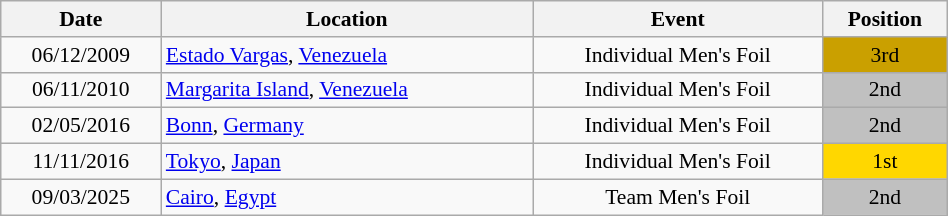<table class="wikitable" width="50%" style="font-size:90%; text-align:center;">
<tr>
<th>Date</th>
<th>Location</th>
<th>Event</th>
<th>Position</th>
</tr>
<tr>
<td>06/12/2009</td>
<td rowspan="1" align="left"> <a href='#'>Estado Vargas</a>, <a href='#'>Venezuela</a></td>
<td>Individual Men's Foil</td>
<td bgcolor="caramel">3rd</td>
</tr>
<tr>
<td>06/11/2010</td>
<td rowspan="1" align="left"> <a href='#'>Margarita Island</a>, <a href='#'>Venezuela</a></td>
<td>Individual Men's Foil</td>
<td bgcolor="silver">2nd</td>
</tr>
<tr>
<td>02/05/2016</td>
<td rowspan="1" align="left"> <a href='#'>Bonn</a>, <a href='#'>Germany</a></td>
<td>Individual Men's Foil</td>
<td bgcolor="silver">2nd</td>
</tr>
<tr>
<td>11/11/2016</td>
<td rowspan="1" align="left"> <a href='#'>Tokyo</a>, <a href='#'>Japan</a></td>
<td>Individual Men's Foil</td>
<td bgcolor="gold">1st</td>
</tr>
<tr>
<td>09/03/2025</td>
<td rowspan="1" align="left"> <a href='#'>Cairo</a>, <a href='#'>Egypt</a></td>
<td>Team Men's Foil</td>
<td bgcolor="silver">2nd</td>
</tr>
</table>
